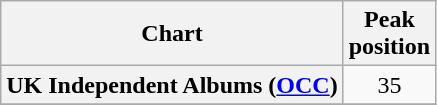<table class="wikitable plainrowheaders sortable" style="text-align:center;" border="1">
<tr>
<th scope="col">Chart</th>
<th scope="col">Peak<br>position</th>
</tr>
<tr>
<th scope="row">UK Independent Albums (<a href='#'>OCC</a>)</th>
<td>35</td>
</tr>
<tr>
</tr>
</table>
